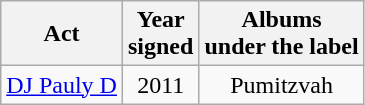<table class="wikitable">
<tr>
<th style="text-align:center;">Act</th>
<th style="text-align:center;">Year <br>signed</th>
<th style="text-align:center;">Albums <br>under the label</th>
</tr>
<tr>
<td><a href='#'>DJ Pauly D</a></td>
<td style="text-align:center;">2011</td>
<td style="text-align:center;">Pumitzvah</td>
</tr>
</table>
